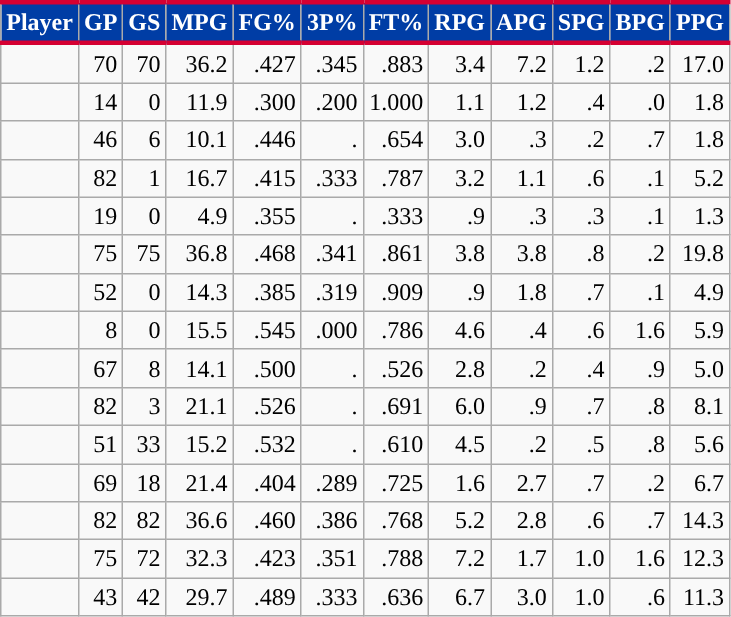<table class="wikitable sortable" style="text-align:right;">
<tr>
<th style="background:#003DA5; color:#FFFFFF; border-top:#D50032 3px solid; border-bottom:#D50032 3px solid;">Player</th>
<th style="background:#003DA5; color:#FFFFFF; border-top:#D50032 3px solid; border-bottom:#D50032 3px solid;">GP</th>
<th style="background:#003DA5; color:#FFFFFF; border-top:#D50032 3px solid; border-bottom:#D50032 3px solid;">GS</th>
<th style="background:#003DA5; color:#FFFFFF; border-top:#D50032 3px solid; border-bottom:#D50032 3px solid;">MPG</th>
<th style="background:#003DA5; color:#FFFFFF; border-top:#D50032 3px solid; border-bottom:#D50032 3px solid;">FG%</th>
<th style="background:#003DA5; color:#FFFFFF; border-top:#D50032 3px solid; border-bottom:#D50032 3px solid;">3P%</th>
<th style="background:#003DA5; color:#FFFFFF; border-top:#D50032 3px solid; border-bottom:#D50032 3px solid;">FT%</th>
<th style="background:#003DA5; color:#FFFFFF; border-top:#D50032 3px solid; border-bottom:#D50032 3px solid;">RPG</th>
<th style="background:#003DA5; color:#FFFFFF; border-top:#D50032 3px solid; border-bottom:#D50032 3px solid;">APG</th>
<th style="background:#003DA5; color:#FFFFFF; border-top:#D50032 3px solid; border-bottom:#D50032 3px solid;">SPG</th>
<th style="background:#003DA5; color:#FFFFFF; border-top:#D50032 3px solid; border-bottom:#D50032 3px solid;">BPG</th>
<th style="background:#003DA5; color:#FFFFFF; border-top:#D50032 3px solid; border-bottom:#D50032 3px solid;">PPG</th>
</tr>
<tr>
<td></td>
<td>70</td>
<td>70</td>
<td>36.2</td>
<td>.427</td>
<td>.345</td>
<td>.883</td>
<td>3.4</td>
<td>7.2</td>
<td>1.2</td>
<td>.2</td>
<td>17.0</td>
</tr>
<tr>
<td></td>
<td>14</td>
<td>0</td>
<td>11.9</td>
<td>.300</td>
<td>.200</td>
<td>1.000</td>
<td>1.1</td>
<td>1.2</td>
<td>.4</td>
<td>.0</td>
<td>1.8</td>
</tr>
<tr>
<td></td>
<td>46</td>
<td>6</td>
<td>10.1</td>
<td>.446</td>
<td>.</td>
<td>.654</td>
<td>3.0</td>
<td>.3</td>
<td>.2</td>
<td>.7</td>
<td>1.8</td>
</tr>
<tr>
<td></td>
<td>82</td>
<td>1</td>
<td>16.7</td>
<td>.415</td>
<td>.333</td>
<td>.787</td>
<td>3.2</td>
<td>1.1</td>
<td>.6</td>
<td>.1</td>
<td>5.2</td>
</tr>
<tr>
<td></td>
<td>19</td>
<td>0</td>
<td>4.9</td>
<td>.355</td>
<td>.</td>
<td>.333</td>
<td>.9</td>
<td>.3</td>
<td>.3</td>
<td>.1</td>
<td>1.3</td>
</tr>
<tr>
<td></td>
<td>75</td>
<td>75</td>
<td>36.8</td>
<td>.468</td>
<td>.341</td>
<td>.861</td>
<td>3.8</td>
<td>3.8</td>
<td>.8</td>
<td>.2</td>
<td>19.8</td>
</tr>
<tr>
<td></td>
<td>52</td>
<td>0</td>
<td>14.3</td>
<td>.385</td>
<td>.319</td>
<td>.909</td>
<td>.9</td>
<td>1.8</td>
<td>.7</td>
<td>.1</td>
<td>4.9</td>
</tr>
<tr>
<td></td>
<td>8</td>
<td>0</td>
<td>15.5</td>
<td>.545</td>
<td>.000</td>
<td>.786</td>
<td>4.6</td>
<td>.4</td>
<td>.6</td>
<td>1.6</td>
<td>5.9</td>
</tr>
<tr>
<td></td>
<td>67</td>
<td>8</td>
<td>14.1</td>
<td>.500</td>
<td>.</td>
<td>.526</td>
<td>2.8</td>
<td>.2</td>
<td>.4</td>
<td>.9</td>
<td>5.0</td>
</tr>
<tr>
<td></td>
<td>82</td>
<td>3</td>
<td>21.1</td>
<td>.526</td>
<td>.</td>
<td>.691</td>
<td>6.0</td>
<td>.9</td>
<td>.7</td>
<td>.8</td>
<td>8.1</td>
</tr>
<tr>
<td></td>
<td>51</td>
<td>33</td>
<td>15.2</td>
<td>.532</td>
<td>.</td>
<td>.610</td>
<td>4.5</td>
<td>.2</td>
<td>.5</td>
<td>.8</td>
<td>5.6</td>
</tr>
<tr>
<td></td>
<td>69</td>
<td>18</td>
<td>21.4</td>
<td>.404</td>
<td>.289</td>
<td>.725</td>
<td>1.6</td>
<td>2.7</td>
<td>.7</td>
<td>.2</td>
<td>6.7</td>
</tr>
<tr>
<td></td>
<td>82</td>
<td>82</td>
<td>36.6</td>
<td>.460</td>
<td>.386</td>
<td>.768</td>
<td>5.2</td>
<td>2.8</td>
<td>.6</td>
<td>.7</td>
<td>14.3</td>
</tr>
<tr>
<td></td>
<td>75</td>
<td>72</td>
<td>32.3</td>
<td>.423</td>
<td>.351</td>
<td>.788</td>
<td>7.2</td>
<td>1.7</td>
<td>1.0</td>
<td>1.6</td>
<td>12.3</td>
</tr>
<tr>
<td></td>
<td>43</td>
<td>42</td>
<td>29.7</td>
<td>.489</td>
<td>.333</td>
<td>.636</td>
<td>6.7</td>
<td>3.0</td>
<td>1.0</td>
<td>.6</td>
<td>11.3</td>
</tr>
</table>
